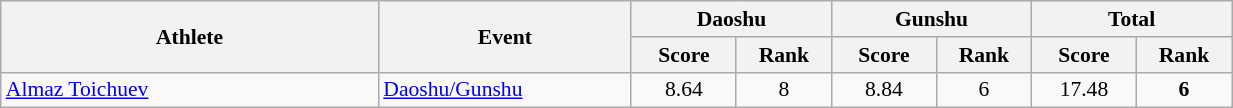<table class="wikitable" width="65%" style="text-align:center; font-size:90%">
<tr>
<th rowspan="2" width="18%">Athlete</th>
<th rowspan="2" width="12%">Event</th>
<th colspan="2" width="9%">Daoshu</th>
<th colspan="2" width="9%">Gunshu</th>
<th colspan="2" width="9%">Total</th>
</tr>
<tr>
<th width="5%">Score</th>
<th>Rank</th>
<th width="5%">Score</th>
<th>Rank</th>
<th width="5%">Score</th>
<th>Rank</th>
</tr>
<tr>
<td align="left"><a href='#'>Almaz Toichuev</a></td>
<td align="left"><a href='#'>Daoshu/Gunshu</a></td>
<td>8.64</td>
<td>8</td>
<td>8.84</td>
<td>6</td>
<td>17.48</td>
<td align=center><strong>6</strong></td>
</tr>
</table>
